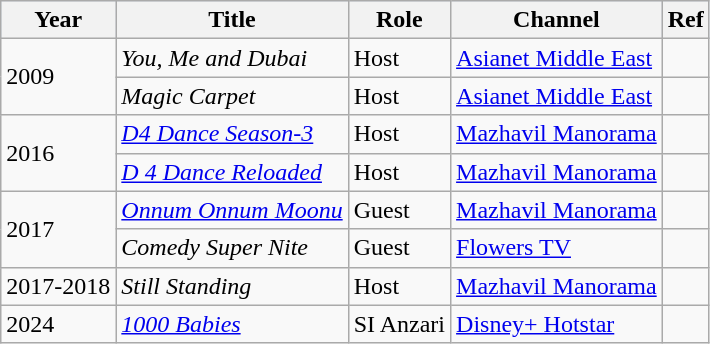<table class="wikitable">
<tr style="background:#d1e4fd;">
<th>Year</th>
<th>Title</th>
<th>Role</th>
<th>Channel</th>
<th>Ref</th>
</tr>
<tr>
<td rowspan =2>2009</td>
<td><em>You, Me and Dubai</em></td>
<td>Host</td>
<td><a href='#'>Asianet Middle East</a></td>
<td></td>
</tr>
<tr ->
<td><em>Magic Carpet</em></td>
<td>Host</td>
<td><a href='#'>Asianet Middle East</a></td>
<td></td>
</tr>
<tr>
<td rowspan =2>2016</td>
<td><em><a href='#'>D4 Dance Season-3</a></em></td>
<td>Host</td>
<td><a href='#'>Mazhavil Manorama</a></td>
<td></td>
</tr>
<tr>
<td><em><a href='#'>D 4 Dance Reloaded</a></em></td>
<td>Host</td>
<td><a href='#'>Mazhavil Manorama</a></td>
<td></td>
</tr>
<tr>
<td rowspan="2">2017</td>
<td><em><a href='#'>Onnum Onnum Moonu</a></em></td>
<td>Guest</td>
<td><a href='#'>Mazhavil Manorama</a></td>
<td></td>
</tr>
<tr>
<td><em>Comedy Super Nite</em></td>
<td>Guest</td>
<td><a href='#'>Flowers TV</a></td>
<td></td>
</tr>
<tr>
<td>2017-2018</td>
<td><em>Still Standing</em></td>
<td>Host</td>
<td><a href='#'>Mazhavil Manorama</a></td>
<td></td>
</tr>
<tr>
<td>2024</td>
<td><em><a href='#'>1000 Babies</a></em></td>
<td>SI Anzari</td>
<td><a href='#'>Disney+ Hotstar</a></td>
<td></td>
</tr>
</table>
